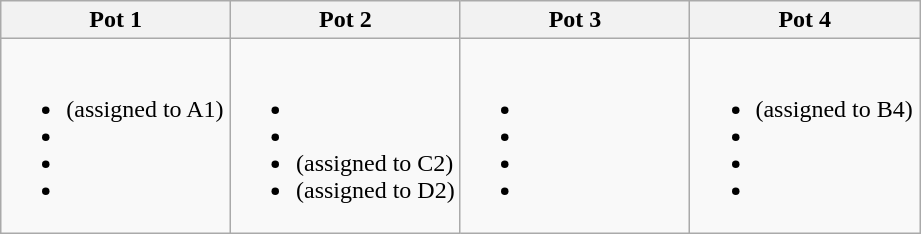<table class="wikitable">
<tr>
<th width=25%>Pot 1</th>
<th width=25%>Pot 2</th>
<th width=25%>Pot 3</th>
<th width=25%>Pot 4</th>
</tr>
<tr style="vertical-align: top;">
<td><br><ul><li> (assigned to A1)</li><li></li><li></li><li></li></ul></td>
<td><br><ul><li></li><li></li><li> (assigned to C2)</li><li> (assigned to D2)</li></ul></td>
<td><br><ul><li></li><li></li><li></li><li></li></ul></td>
<td><br><ul><li> (assigned to B4)</li><li></li><li></li><li></li></ul></td>
</tr>
</table>
